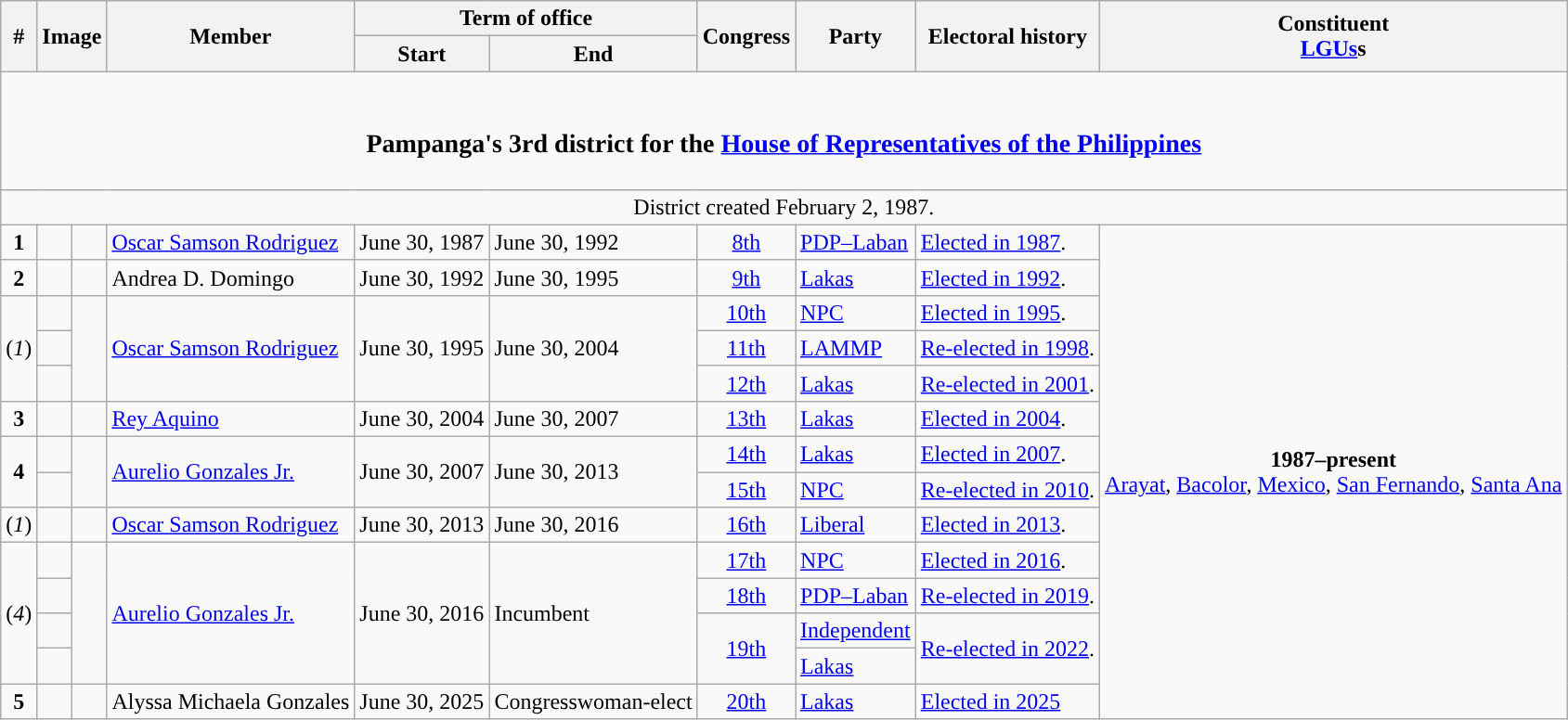<table class=wikitable>
<tr>
<th rowspan="2">#</th>
<th rowspan="2" colspan=2>Image</th>
<th rowspan="2">Member</th>
<th colspan=2>Term of office</th>
<th rowspan="2">Congress</th>
<th rowspan="2">Party</th>
<th rowspan="2">Electoral history</th>
<th rowspan="2">Constituent<br><a href='#'>LGUs</a>s</th>
</tr>
<tr>
<th>Start</th>
<th>End</th>
</tr>
<tr>
<td colspan="10" style="text-align:center;"><br><h3>Pampanga's 3rd district for the <a href='#'>House of Representatives of the Philippines</a></h3></td>
</tr>
<tr>
<td colspan="10" style="text-align:center;">District created February 2, 1987.</td>
</tr>
<tr>
<td style="text-align:center;"><strong>1</strong></td>
<td style="color:inherit;background:"></td>
<td></td>
<td><a href='#'>Oscar Samson Rodriguez</a></td>
<td>June 30, 1987</td>
<td>June 30, 1992</td>
<td style="text-align:center;"><a href='#'>8th</a></td>
<td><a href='#'>PDP–Laban</a></td>
<td><a href='#'>Elected in 1987</a>.</td>
<td rowspan="14" style="text-align:center;"><strong>1987–present</strong><br><a href='#'>Arayat</a>, <a href='#'>Bacolor</a>, <a href='#'>Mexico</a>, <a href='#'>San Fernando</a>, <a href='#'>Santa Ana</a></td>
</tr>
<tr>
<td style="text-align:center;"><strong>2</strong></td>
<td style="color:inherit;background:"></td>
<td></td>
<td>Andrea D. Domingo</td>
<td>June 30, 1992</td>
<td>June 30, 1995</td>
<td style="text-align:center;"><a href='#'>9th</a></td>
<td><a href='#'>Lakas</a></td>
<td><a href='#'>Elected in 1992</a>.</td>
</tr>
<tr>
<td rowspan="3" style="text-align:center;">(<em>1</em>)</td>
<td style="color:inherit;background:"></td>
<td rowspan="3"></td>
<td rowspan="3"><a href='#'>Oscar Samson Rodriguez</a></td>
<td rowspan="3">June 30, 1995</td>
<td rowspan="3">June 30, 2004</td>
<td style="text-align:center;"><a href='#'>10th</a></td>
<td><a href='#'>NPC</a></td>
<td><a href='#'>Elected in 1995</a>.</td>
</tr>
<tr>
<td style="color:inherit;background:"></td>
<td style="text-align:center;"><a href='#'>11th</a></td>
<td><a href='#'>LAMMP</a></td>
<td><a href='#'>Re-elected in 1998</a>.</td>
</tr>
<tr>
<td style="color:inherit;background:"></td>
<td style="text-align:center;"><a href='#'>12th</a></td>
<td><a href='#'>Lakas</a></td>
<td><a href='#'>Re-elected in 2001</a>.</td>
</tr>
<tr>
<td style="text-align:center;"><strong>3</strong></td>
<td style="color:inherit;background:"></td>
<td></td>
<td><a href='#'>Rey Aquino</a></td>
<td>June 30, 2004</td>
<td>June 30, 2007</td>
<td style="text-align:center;"><a href='#'>13th</a></td>
<td><a href='#'>Lakas</a></td>
<td><a href='#'>Elected in 2004</a>.</td>
</tr>
<tr>
<td rowspan="2" style="text-align:center;"><strong>4</strong></td>
<td style="color:inherit;background:"></td>
<td rowspan="2"></td>
<td rowspan="2"><a href='#'>Aurelio Gonzales Jr.</a></td>
<td rowspan="2">June 30, 2007</td>
<td rowspan="2">June 30, 2013</td>
<td style="text-align:center;"><a href='#'>14th</a></td>
<td><a href='#'>Lakas</a></td>
<td><a href='#'>Elected in 2007</a>.</td>
</tr>
<tr>
<td style="color:inherit;background:"></td>
<td style="text-align:center;"><a href='#'>15th</a></td>
<td><a href='#'>NPC</a></td>
<td><a href='#'>Re-elected in 2010</a>.</td>
</tr>
<tr>
<td style="text-align:center;">(<em>1</em>)</td>
<td style="color:inherit;background:"></td>
<td></td>
<td><a href='#'>Oscar Samson Rodriguez</a></td>
<td>June 30, 2013</td>
<td>June 30, 2016</td>
<td style="text-align:center;"><a href='#'>16th</a></td>
<td><a href='#'>Liberal</a></td>
<td><a href='#'>Elected in 2013</a>.</td>
</tr>
<tr>
<td rowspan="4" style="text-align:center;">(<em>4</em>)</td>
<td style="color:inherit;background:"></td>
<td rowspan="4"></td>
<td rowspan="4"><a href='#'>Aurelio Gonzales Jr.</a></td>
<td rowspan="4">June 30, 2016</td>
<td rowspan="4">Incumbent</td>
<td style="text-align:center;"><a href='#'>17th</a></td>
<td><a href='#'>NPC</a></td>
<td><a href='#'>Elected in 2016</a>.</td>
</tr>
<tr>
<td style="color:inherit;background:"></td>
<td style="text-align:center;"><a href='#'>18th</a></td>
<td><a href='#'>PDP–Laban</a></td>
<td><a href='#'>Re-elected in 2019</a>.</td>
</tr>
<tr>
<td style="color:inherit;background:"></td>
<td style="text-align:center;" rowspan=2><a href='#'>19th</a></td>
<td><a href='#'>Independent</a></td>
<td rowspan=2><a href='#'>Re-elected in 2022</a>.</td>
</tr>
<tr>
<td style="color:inherit;background:"></td>
<td><a href='#'>Lakas</a></td>
</tr>
<tr>
<td style="text-align: center;"><strong>5</strong></td>
<td style="color:inherit;background:"></td>
<td></td>
<td>Alyssa Michaela Gonzales</td>
<td>June 30, 2025</td>
<td>Congresswoman-elect</td>
<td style="text-align: center;"><a href='#'>20th</a></td>
<td><a href='#'>Lakas</a></td>
<td><a href='#'>Elected in 2025</a></td>
</tr>
</table>
